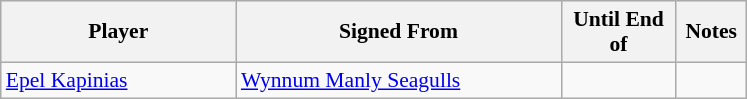<table class="wikitable" style="font-size:90%">
<tr style="background:#efefef;">
<th style="width:150px;">Player</th>
<th style="width:210px;">Signed From</th>
<th style="width:70px;">Until End of</th>
<th style="width:40px;">Notes</th>
</tr>
<tr>
<td><a href='#'>Epel Kapinias</a></td>
<td><a href='#'>Wynnum Manly Seagulls</a></td>
<td></td>
<td></td>
</tr>
</table>
